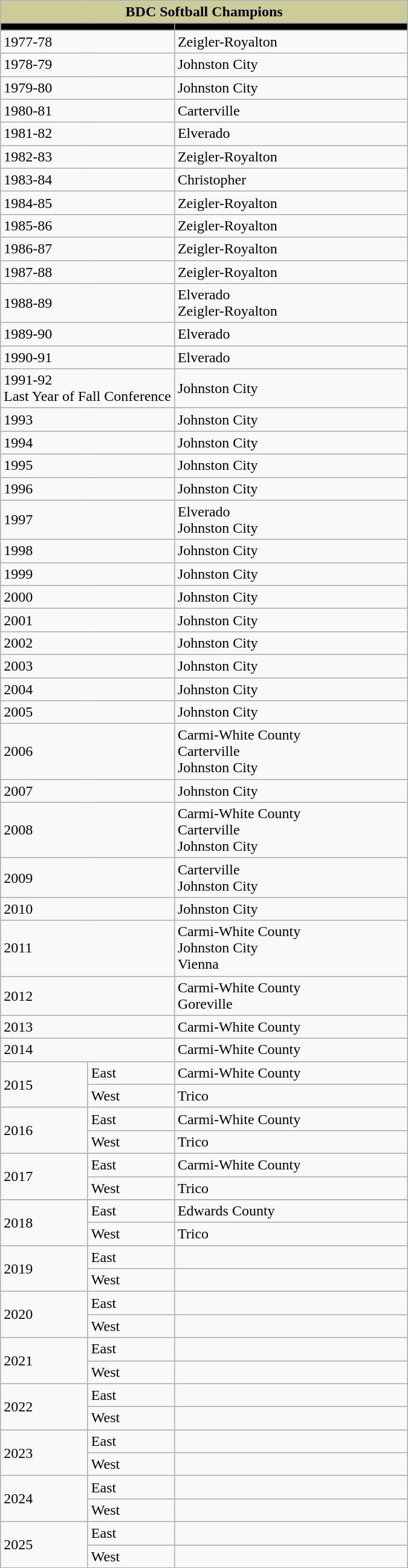<table class="wikitable" border="1">
<tr style="background: #cccc99; color: black">
<td colspan="3" style="text-align:center;"><strong>BDC Softball Champions</strong></td>
</tr>
<tr>
</tr>
<tr style="background: black; color: #cccc99">
<td width="175" colspan="2"></td>
<td width="250"></td>
</tr>
<tr style="background: #cccc99; color: black">
</tr>
<tr>
<td colspan="2">1977-78</td>
<td>Zeigler-Royalton</td>
</tr>
<tr>
<td colspan="2">1978-79</td>
<td>Johnston City</td>
</tr>
<tr>
<td colspan="2">1979-80</td>
<td>Johnston City</td>
</tr>
<tr>
<td colspan="2">1980-81</td>
<td>Carterville</td>
</tr>
<tr>
<td colspan="2">1981-82</td>
<td>Elverado</td>
</tr>
<tr>
<td colspan="2">1982-83</td>
<td>Zeigler-Royalton</td>
</tr>
<tr>
<td colspan="2">1983-84</td>
<td>Christopher</td>
</tr>
<tr>
<td colspan="2">1984-85</td>
<td>Zeigler-Royalton</td>
</tr>
<tr>
<td colspan="2">1985-86</td>
<td>Zeigler-Royalton</td>
</tr>
<tr>
<td colspan="2">1986-87</td>
<td>Zeigler-Royalton</td>
</tr>
<tr>
<td colspan="2">1987-88</td>
<td>Zeigler-Royalton</td>
</tr>
<tr>
<td colspan="2">1988-89</td>
<td>Elverado<br> Zeigler-Royalton</td>
</tr>
<tr>
<td colspan="2">1989-90</td>
<td>Elverado</td>
</tr>
<tr>
<td colspan="2">1990-91</td>
<td>Elverado</td>
</tr>
<tr>
<td colspan="2">1991-92<br> Last Year of Fall Conference</td>
<td>Johnston City</td>
</tr>
<tr>
<td colspan="2">1993</td>
<td>Johnston City</td>
</tr>
<tr>
<td colspan="2">1994</td>
<td>Johnston City</td>
</tr>
<tr>
<td colspan="2">1995</td>
<td>Johnston City</td>
</tr>
<tr>
<td colspan="2">1996</td>
<td>Johnston City</td>
</tr>
<tr>
<td colspan="2">1997</td>
<td>Elverado<br> Johnston City</td>
</tr>
<tr>
<td colspan="2">1998</td>
<td>Johnston City</td>
</tr>
<tr>
<td colspan="2">1999</td>
<td>Johnston City</td>
</tr>
<tr>
<td colspan="2">2000</td>
<td>Johnston City</td>
</tr>
<tr>
<td colspan="2">2001</td>
<td>Johnston City</td>
</tr>
<tr>
<td colspan="2">2002</td>
<td>Johnston City</td>
</tr>
<tr>
<td colspan="2">2003</td>
<td>Johnston City</td>
</tr>
<tr>
<td colspan="2">2004</td>
<td>Johnston City</td>
</tr>
<tr>
<td colspan="2">2005</td>
<td>Johnston City</td>
</tr>
<tr>
<td colspan="2">2006</td>
<td>Carmi-White County<br> Carterville<br> Johnston City</td>
</tr>
<tr>
<td colspan="2">2007</td>
<td>Johnston City</td>
</tr>
<tr>
<td colspan="2">2008</td>
<td>Carmi-White County<br> Carterville<br> Johnston City</td>
</tr>
<tr>
<td colspan="2">2009</td>
<td>Carterville<br> Johnston City</td>
</tr>
<tr>
<td colspan="2">2010</td>
<td>Johnston City</td>
</tr>
<tr>
<td colspan="2">2011</td>
<td>Carmi-White County<br> Johnston City<br> Vienna</td>
</tr>
<tr>
<td colspan="2">2012</td>
<td>Carmi-White County<br> Goreville</td>
</tr>
<tr>
<td colspan="2">2013</td>
<td>Carmi-White County</td>
</tr>
<tr>
<td colspan="2">2014</td>
<td>Carmi-White County</td>
</tr>
<tr>
<td rowspan="2">2015</td>
<td>East</td>
<td>Carmi-White County</td>
</tr>
<tr>
<td>West</td>
<td>Trico</td>
</tr>
<tr>
<td rowspan="2">2016</td>
<td>East</td>
<td>Carmi-White County</td>
</tr>
<tr>
<td>West</td>
<td>Trico</td>
</tr>
<tr>
<td rowspan="2">2017</td>
<td>East</td>
<td>Carmi-White County</td>
</tr>
<tr>
<td>West</td>
<td>Trico</td>
</tr>
<tr>
</tr>
<tr>
<td rowspan="2">2018</td>
<td>East</td>
<td>Edwards County</td>
</tr>
<tr>
<td>West</td>
<td>Trico</td>
</tr>
<tr>
<td rowspan="2">2019</td>
<td>East</td>
<td></td>
</tr>
<tr>
<td>West</td>
<td></td>
</tr>
<tr>
<td rowspan="2">2020</td>
<td>East</td>
<td></td>
</tr>
<tr>
<td>West</td>
<td></td>
</tr>
<tr>
<td rowspan="2">2021</td>
<td>East</td>
<td></td>
</tr>
<tr>
<td>West</td>
<td></td>
</tr>
<tr>
<td rowspan="2">2022</td>
<td>East</td>
<td></td>
</tr>
<tr>
<td>West</td>
<td></td>
</tr>
<tr>
<td rowspan="2">2023</td>
<td>East</td>
<td></td>
</tr>
<tr>
<td>West</td>
<td></td>
</tr>
<tr>
<td rowspan="2">2024</td>
<td>East</td>
<td></td>
</tr>
<tr>
<td>West</td>
<td></td>
</tr>
<tr>
<td rowspan="2">2025</td>
<td>East</td>
<td></td>
</tr>
<tr>
<td>West</td>
<td></td>
</tr>
</table>
